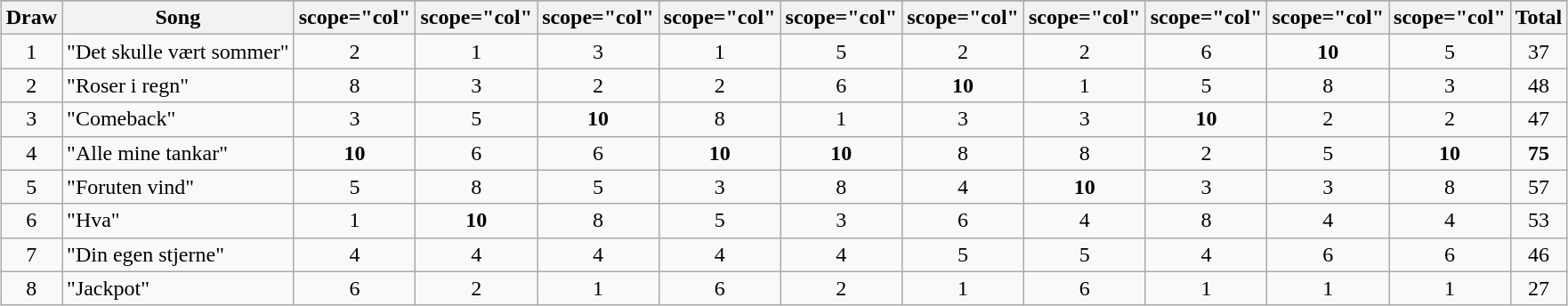<table class="wikitable plainrowheaders" style="margin: 1em auto 1em auto; text-align:center;">
<tr>
</tr>
<tr>
<th scope="col">Draw</th>
<th scope="col">Song</th>
<th>scope="col" </th>
<th>scope="col" </th>
<th>scope="col" </th>
<th>scope="col" </th>
<th>scope="col" </th>
<th>scope="col" </th>
<th>scope="col" </th>
<th>scope="col" </th>
<th>scope="col" </th>
<th>scope="col" </th>
<th scope="col">Total</th>
</tr>
<tr>
<td>1</td>
<td align="left">"Det skulle vært sommer"</td>
<td>2</td>
<td>1</td>
<td>3</td>
<td>1</td>
<td>5</td>
<td>2</td>
<td>2</td>
<td>6</td>
<td><strong>10</strong></td>
<td>5</td>
<td>37</td>
</tr>
<tr>
<td>2</td>
<td align="left">"Roser i regn"</td>
<td>8</td>
<td>3</td>
<td>2</td>
<td>2</td>
<td>6</td>
<td><strong>10</strong></td>
<td>1</td>
<td>5</td>
<td>8</td>
<td>3</td>
<td>48</td>
</tr>
<tr>
<td>3</td>
<td align="left">"Comeback"</td>
<td>3</td>
<td>5</td>
<td><strong>10</strong></td>
<td>8</td>
<td>1</td>
<td>3</td>
<td>3</td>
<td><strong>10</strong></td>
<td>2</td>
<td>2</td>
<td>47</td>
</tr>
<tr>
<td>4</td>
<td align="left">"Alle mine tankar"</td>
<td><strong>10</strong></td>
<td>6</td>
<td>6</td>
<td><strong>10</strong></td>
<td><strong>10</strong></td>
<td>8</td>
<td>8</td>
<td>2</td>
<td>5</td>
<td><strong>10</strong></td>
<td><strong>75</strong></td>
</tr>
<tr>
<td>5</td>
<td align="left">"Foruten vind"</td>
<td>5</td>
<td>8</td>
<td>5</td>
<td>3</td>
<td>8</td>
<td>4</td>
<td><strong>10</strong></td>
<td>3</td>
<td>3</td>
<td>8</td>
<td>57</td>
</tr>
<tr>
<td>6</td>
<td align="left">"Hva"</td>
<td>1</td>
<td><strong>10</strong></td>
<td>8</td>
<td>5</td>
<td>3</td>
<td>6</td>
<td>4</td>
<td>8</td>
<td>4</td>
<td>4</td>
<td>53</td>
</tr>
<tr>
<td>7</td>
<td align="left">"Din egen stjerne"</td>
<td>4</td>
<td>4</td>
<td>4</td>
<td>4</td>
<td>4</td>
<td>5</td>
<td>5</td>
<td>4</td>
<td>6</td>
<td>6</td>
<td>46</td>
</tr>
<tr>
<td>8</td>
<td align="left">"Jackpot"</td>
<td>6</td>
<td>2</td>
<td>1</td>
<td>6</td>
<td>2</td>
<td>1</td>
<td>6</td>
<td>1</td>
<td>1</td>
<td>1</td>
<td>27</td>
</tr>
</table>
